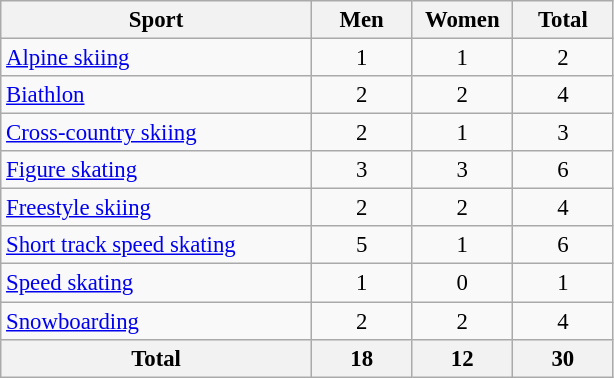<table class="wikitable" style="text-align:center; font-size: 95%">
<tr>
<th width=200>Sport</th>
<th width=60>Men</th>
<th width=60>Women</th>
<th width=60>Total</th>
</tr>
<tr>
<td align=left><a href='#'>Alpine skiing</a></td>
<td>1</td>
<td>1</td>
<td>2</td>
</tr>
<tr>
<td align=left><a href='#'>Biathlon</a></td>
<td>2</td>
<td>2</td>
<td>4</td>
</tr>
<tr>
<td align=left><a href='#'>Cross-country skiing</a></td>
<td>2</td>
<td>1</td>
<td>3</td>
</tr>
<tr>
<td align=left><a href='#'>Figure skating</a></td>
<td>3</td>
<td>3</td>
<td>6</td>
</tr>
<tr>
<td align=left><a href='#'>Freestyle skiing</a></td>
<td>2</td>
<td>2</td>
<td>4</td>
</tr>
<tr>
<td align=left><a href='#'>Short track speed skating</a></td>
<td>5</td>
<td>1</td>
<td>6</td>
</tr>
<tr>
<td align=left><a href='#'>Speed skating</a></td>
<td>1</td>
<td>0</td>
<td>1</td>
</tr>
<tr>
<td align=left><a href='#'>Snowboarding</a></td>
<td>2</td>
<td>2</td>
<td>4</td>
</tr>
<tr>
<th>Total</th>
<th>18</th>
<th>12</th>
<th>30</th>
</tr>
</table>
